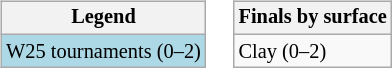<table>
<tr valign=top>
<td><br><table class=wikitable style="font-size:85%">
<tr>
<th>Legend</th>
</tr>
<tr style="background:lightblue;">
<td>W25 tournaments (0–2)</td>
</tr>
</table>
</td>
<td><br><table class=wikitable style="font-size:85%">
<tr>
<th>Finals by surface</th>
</tr>
<tr>
<td>Clay (0–2)</td>
</tr>
</table>
</td>
</tr>
</table>
